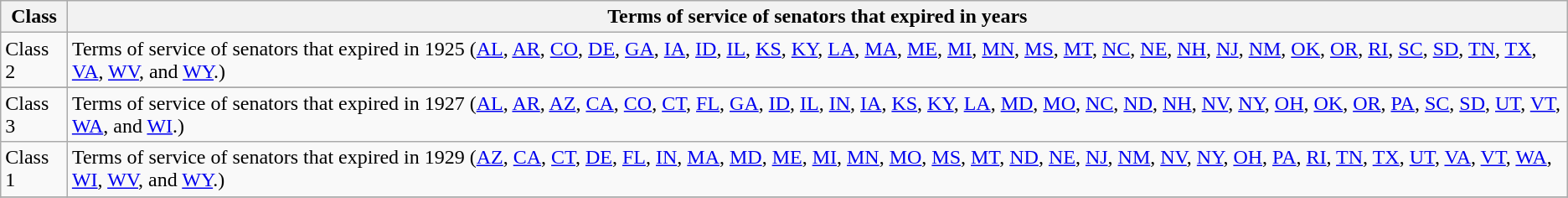<table class="wikitable sortable">
<tr valign=bottom>
<th>Class</th>
<th>Terms of service of senators that expired in years</th>
</tr>
<tr>
<td>Class 2</td>
<td>Terms of service of senators that expired in 1925 (<a href='#'>AL</a>, <a href='#'>AR</a>, <a href='#'>CO</a>, <a href='#'>DE</a>, <a href='#'>GA</a>, <a href='#'>IA</a>, <a href='#'>ID</a>, <a href='#'>IL</a>, <a href='#'>KS</a>, <a href='#'>KY</a>, <a href='#'>LA</a>, <a href='#'>MA</a>, <a href='#'>ME</a>, <a href='#'>MI</a>, <a href='#'>MN</a>, <a href='#'>MS</a>, <a href='#'>MT</a>, <a href='#'>NC</a>, <a href='#'>NE</a>, <a href='#'>NH</a>, <a href='#'>NJ</a>, <a href='#'>NM</a>, <a href='#'>OK</a>, <a href='#'>OR</a>, <a href='#'>RI</a>, <a href='#'>SC</a>, <a href='#'>SD</a>, <a href='#'>TN</a>, <a href='#'>TX</a>, <a href='#'>VA</a>, <a href='#'>WV</a>, and <a href='#'>WY</a>.)</td>
</tr>
<tr>
</tr>
<tr>
<td>Class 3</td>
<td>Terms of service of senators that expired in 1927 (<a href='#'>AL</a>, <a href='#'>AR</a>, <a href='#'>AZ</a>, <a href='#'>CA</a>, <a href='#'>CO</a>, <a href='#'>CT</a>, <a href='#'>FL</a>, <a href='#'>GA</a>, <a href='#'>ID</a>, <a href='#'>IL</a>, <a href='#'>IN</a>, <a href='#'>IA</a>, <a href='#'>KS</a>, <a href='#'>KY</a>, <a href='#'>LA</a>, <a href='#'>MD</a>, <a href='#'>MO</a>, <a href='#'>NC</a>, <a href='#'>ND</a>, <a href='#'>NH</a>, <a href='#'>NV</a>, <a href='#'>NY</a>, <a href='#'>OH</a>, <a href='#'>OK</a>, <a href='#'>OR</a>, <a href='#'>PA</a>, <a href='#'>SC</a>, <a href='#'>SD</a>, <a href='#'>UT</a>, <a href='#'>VT</a>, <a href='#'>WA</a>, and <a href='#'>WI</a>.)</td>
</tr>
<tr>
<td>Class 1</td>
<td>Terms of service of senators that expired in 1929 (<a href='#'>AZ</a>, <a href='#'>CA</a>, <a href='#'>CT</a>, <a href='#'>DE</a>, <a href='#'>FL</a>, <a href='#'>IN</a>, <a href='#'>MA</a>, <a href='#'>MD</a>, <a href='#'>ME</a>, <a href='#'>MI</a>, <a href='#'>MN</a>, <a href='#'>MO</a>, <a href='#'>MS</a>, <a href='#'>MT</a>, <a href='#'>ND</a>, <a href='#'>NE</a>, <a href='#'>NJ</a>, <a href='#'>NM</a>, <a href='#'>NV</a>, <a href='#'>NY</a>, <a href='#'>OH</a>, <a href='#'>PA</a>, <a href='#'>RI</a>, <a href='#'>TN</a>, <a href='#'>TX</a>, <a href='#'>UT</a>, <a href='#'>VA</a>, <a href='#'>VT</a>, <a href='#'>WA</a>, <a href='#'>WI</a>, <a href='#'>WV</a>, and <a href='#'>WY</a>.)</td>
</tr>
<tr>
</tr>
</table>
